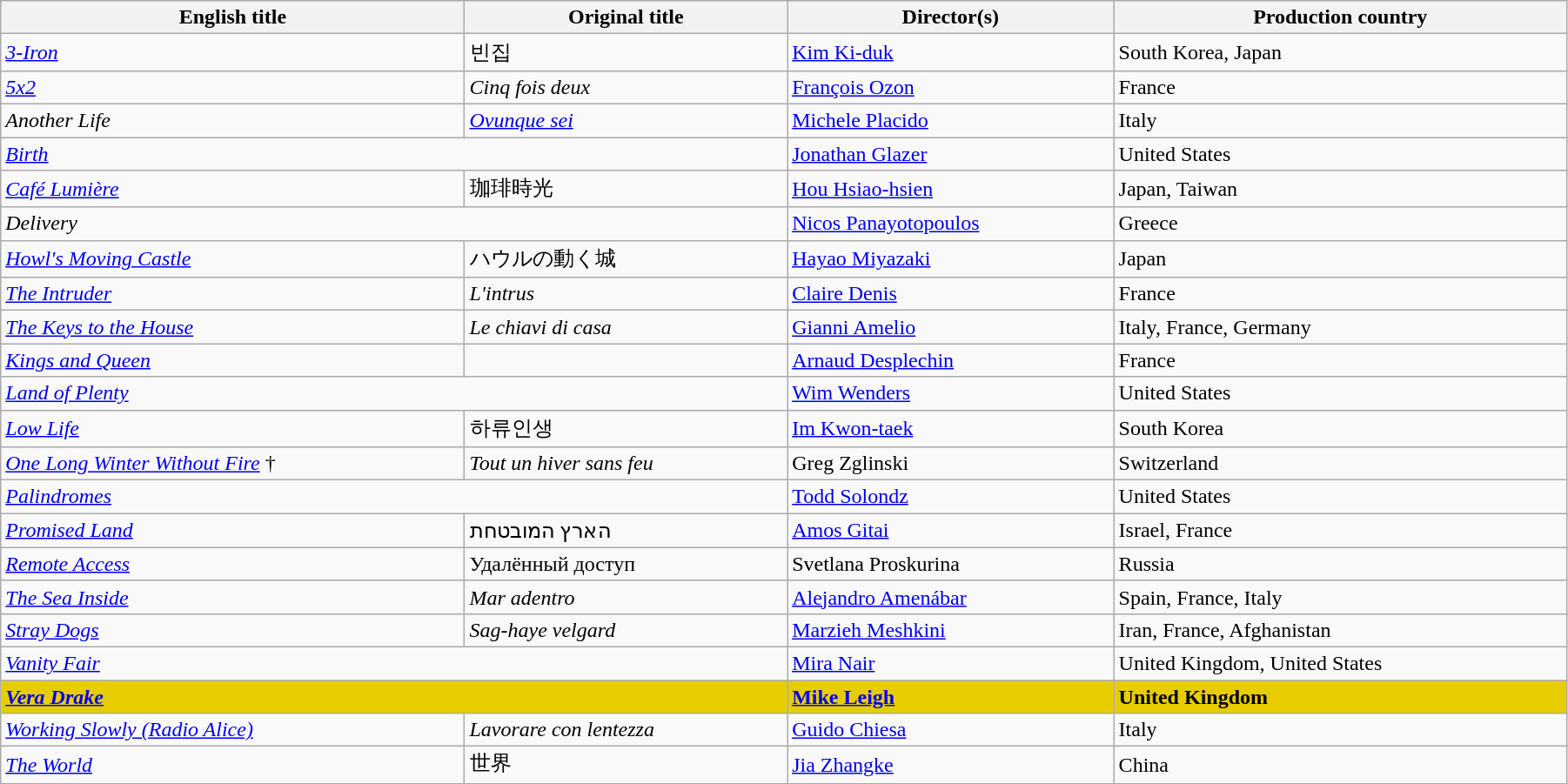<table class="wikitable" style="width:95%; margin-bottom:0px">
<tr>
<th>English title</th>
<th>Original title</th>
<th>Director(s)</th>
<th>Production country</th>
</tr>
<tr>
<td><em><a href='#'>3-Iron</a></em></td>
<td>빈집</td>
<td data-sort-value="Ki-duk"><a href='#'>Kim Ki-duk</a></td>
<td>South Korea, Japan</td>
</tr>
<tr>
<td><em><a href='#'>5x2</a></em></td>
<td><em>Cinq fois deux</em></td>
<td data-sort-value="Ozon"><a href='#'>François Ozon</a></td>
<td>France</td>
</tr>
<tr>
<td><em>Another Life</em></td>
<td><em><a href='#'>Ovunque sei</a></em></td>
<td data-sort-value="Placido"><a href='#'>Michele Placido</a></td>
<td>Italy</td>
</tr>
<tr>
<td colspan=2><em><a href='#'>Birth</a></em></td>
<td data-sort-value="Glazer"><a href='#'>Jonathan Glazer</a></td>
<td>United States</td>
</tr>
<tr>
<td><em><a href='#'>Café Lumière</a></em></td>
<td>珈琲時光</td>
<td data-sort-value="Hsiao-hsien"><a href='#'>Hou Hsiao-hsien</a></td>
<td>Japan, Taiwan</td>
</tr>
<tr>
<td colspan=2><em>Delivery</em></td>
<td data-sort-value="Panayotopoulos"><a href='#'>Nicos Panayotopoulos</a></td>
<td>Greece</td>
</tr>
<tr>
<td><em><a href='#'>Howl's Moving Castle</a></em></td>
<td>ハウルの動く城</td>
<td data-sort-value="Miyazaki"><a href='#'>Hayao Miyazaki</a></td>
<td>Japan</td>
</tr>
<tr>
<td data-sort-value="Intruder"><em><a href='#'>The Intruder</a></em></td>
<td data-sort-value="Intrus"><em>L'intrus</em></td>
<td data-sort-value="Denis"><a href='#'>Claire Denis</a></td>
<td>France</td>
</tr>
<tr>
<td data-sort-value="Keys"><em><a href='#'>The Keys to the House</a></em></td>
<td data-sort-value="Chiavi"><em>Le chiavi di casa</em></td>
<td data-sort-value="Amelio"><a href='#'>Gianni Amelio</a></td>
<td>Italy, France, Germany</td>
</tr>
<tr>
<td><em><a href='#'>Kings and Queen</a></em></td>
<td></td>
<td data-sort-value="Desplechin"><a href='#'>Arnaud Desplechin</a></td>
<td>France</td>
</tr>
<tr>
<td colspan=2><em><a href='#'>Land of Plenty</a></em></td>
<td data-sort-value="Wenders"><a href='#'>Wim Wenders</a></td>
<td>United States</td>
</tr>
<tr>
<td><em><a href='#'>Low Life</a></em></td>
<td>하류인생</td>
<td><a href='#'>Im Kwon-taek</a></td>
<td>South Korea</td>
</tr>
<tr>
<td><em><a href='#'>One Long Winter Without Fire</a></em> †</td>
<td><em>Tout un hiver sans feu</em></td>
<td data-sort-value="Zglinski">Greg Zglinski</td>
<td>Switzerland</td>
</tr>
<tr>
<td colspan=2><em><a href='#'>Palindromes</a></em></td>
<td data-sort-value="Solondz"><a href='#'>Todd Solondz</a></td>
<td>United States</td>
</tr>
<tr>
<td><em><a href='#'>Promised Land</a></em></td>
<td>הארץ המובטחת</td>
<td data-sort-value="Gitai"><a href='#'>Amos Gitai</a></td>
<td>Israel, France</td>
</tr>
<tr>
<td><em><a href='#'>Remote Access</a></em></td>
<td>Удалённый доступ</td>
<td data-sort-value="Proskurina">Svetlana Proskurina</td>
<td>Russia</td>
</tr>
<tr>
<td data-sort-value="Sea"><em><a href='#'>The Sea Inside</a></em></td>
<td><em>Mar adentro</em></td>
<td data-sort-value="Amenabar"><a href='#'>Alejandro Amenábar</a></td>
<td>Spain, France, Italy</td>
</tr>
<tr>
<td><em><a href='#'>Stray Dogs</a></em></td>
<td><em>Sag-haye velgard</em></td>
<td data-sort-value="Meshkini"><a href='#'>Marzieh Meshkini</a></td>
<td>Iran, France, Afghanistan</td>
</tr>
<tr>
<td colspan=2><em><a href='#'>Vanity Fair</a></em></td>
<td data-sort-value="Nair"><a href='#'>Mira Nair</a></td>
<td>United Kingdom, United States</td>
</tr>
<tr style="background:#E7CD00;">
<td colspan=2><strong><em><a href='#'>Vera Drake</a></em></strong></td>
<td data-sort-value="Leigh"><strong><a href='#'>Mike Leigh</a></strong></td>
<td><strong>United Kingdom</strong></td>
</tr>
<tr>
<td><em><a href='#'>Working Slowly (Radio Alice)</a></em></td>
<td><em>Lavorare con lentezza</em></td>
<td data-sort-value="Chiesa"><a href='#'>Guido Chiesa</a></td>
<td>Italy</td>
</tr>
<tr>
<td data-sort-value="World"><em><a href='#'>The World</a></em></td>
<td>世界</td>
<td><a href='#'>Jia Zhangke</a></td>
<td>China</td>
</tr>
</table>
